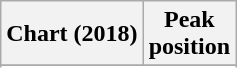<table class="wikitable sortable plainrowheaders" style="text-align:center">
<tr>
<th scope="col">Chart (2018)</th>
<th scope="col">Peak<br> position</th>
</tr>
<tr>
</tr>
<tr>
</tr>
<tr>
</tr>
<tr>
</tr>
<tr>
</tr>
<tr>
</tr>
<tr>
</tr>
<tr>
</tr>
</table>
